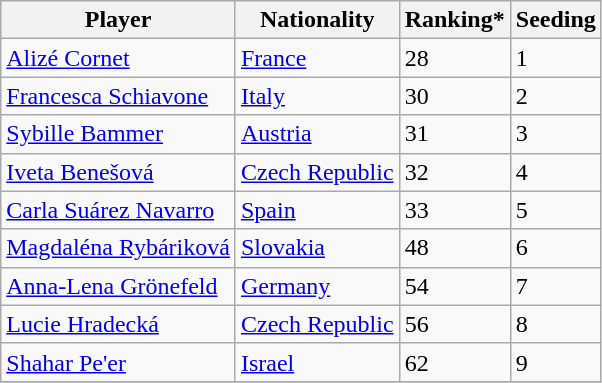<table class="wikitable" border="1">
<tr>
<th>Player</th>
<th>Nationality</th>
<th>Ranking*</th>
<th>Seeding</th>
</tr>
<tr>
<td><a href='#'>Alizé Cornet</a></td>
<td> <a href='#'>France</a></td>
<td>28</td>
<td>1</td>
</tr>
<tr>
<td><a href='#'>Francesca Schiavone</a></td>
<td> <a href='#'>Italy</a></td>
<td>30</td>
<td>2</td>
</tr>
<tr>
<td><a href='#'>Sybille Bammer</a></td>
<td> <a href='#'>Austria</a></td>
<td>31</td>
<td>3</td>
</tr>
<tr>
<td><a href='#'>Iveta Benešová</a></td>
<td> <a href='#'>Czech Republic</a></td>
<td>32</td>
<td>4</td>
</tr>
<tr>
<td><a href='#'>Carla Suárez Navarro</a></td>
<td> <a href='#'>Spain</a></td>
<td>33</td>
<td>5</td>
</tr>
<tr>
<td><a href='#'>Magdaléna Rybáriková</a></td>
<td> <a href='#'>Slovakia</a></td>
<td>48</td>
<td>6</td>
</tr>
<tr>
<td><a href='#'>Anna-Lena Grönefeld</a></td>
<td> <a href='#'>Germany</a></td>
<td>54</td>
<td>7</td>
</tr>
<tr>
<td><a href='#'>Lucie Hradecká</a></td>
<td> <a href='#'>Czech Republic</a></td>
<td>56</td>
<td>8</td>
</tr>
<tr>
<td><a href='#'>Shahar Pe'er</a></td>
<td> <a href='#'>Israel</a></td>
<td>62</td>
<td>9</td>
</tr>
<tr>
</tr>
</table>
